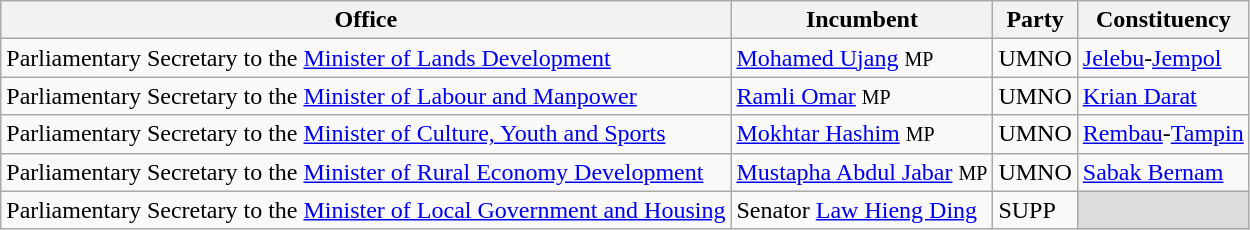<table class="sortable wikitable">
<tr>
<th>Office</th>
<th>Incumbent</th>
<th>Party</th>
<th>Constituency</th>
</tr>
<tr>
<td>Parliamentary Secretary to the <a href='#'>Minister of Lands Development</a></td>
<td><a href='#'>Mohamed Ujang</a> <small>MP</small></td>
<td>UMNO</td>
<td><a href='#'>Jelebu</a>-<a href='#'>Jempol</a></td>
</tr>
<tr>
<td>Parliamentary Secretary to the <a href='#'>Minister of Labour and Manpower</a></td>
<td><a href='#'>Ramli Omar</a> <small>MP</small></td>
<td>UMNO</td>
<td><a href='#'>Krian Darat</a></td>
</tr>
<tr>
<td>Parliamentary Secretary to the <a href='#'>Minister of Culture, Youth and Sports</a></td>
<td><a href='#'>Mokhtar Hashim</a> <small>MP</small></td>
<td>UMNO</td>
<td><a href='#'>Rembau</a>-<a href='#'>Tampin</a></td>
</tr>
<tr>
<td>Parliamentary Secretary to the <a href='#'>Minister of Rural Economy Development</a></td>
<td><a href='#'>Mustapha Abdul Jabar</a> <small>MP</small></td>
<td>UMNO</td>
<td><a href='#'>Sabak Bernam</a></td>
</tr>
<tr>
<td>Parliamentary Secretary to the <a href='#'>Minister of Local Government and Housing</a></td>
<td>Senator <a href='#'>Law Hieng Ding</a></td>
<td>SUPP</td>
<td bgcolor=dcdcdc></td>
</tr>
</table>
